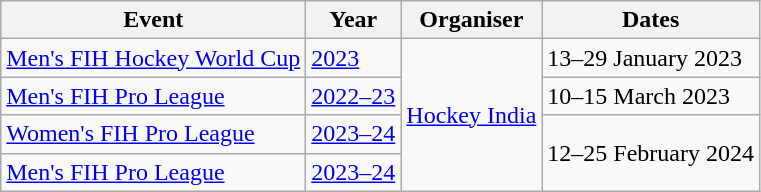<table class="wikitable">
<tr>
<th>Event</th>
<th>Year</th>
<th>Organiser</th>
<th>Dates</th>
</tr>
<tr>
<td><a href='#'>Men's FIH Hockey World Cup</a></td>
<td><a href='#'>2023</a></td>
<td rowspan=4><a href='#'>Hockey India</a></td>
<td>13–29 January 2023</td>
</tr>
<tr>
<td><a href='#'>Men's FIH Pro League</a></td>
<td><a href='#'>2022–23</a></td>
<td>10–15 March 2023</td>
</tr>
<tr>
<td><a href='#'>Women's FIH Pro League</a></td>
<td><a href='#'>2023–24</a></td>
<td rowspan=2>12–25 February 2024</td>
</tr>
<tr>
<td><a href='#'>Men's FIH Pro League</a></td>
<td><a href='#'>2023–24</a></td>
</tr>
</table>
